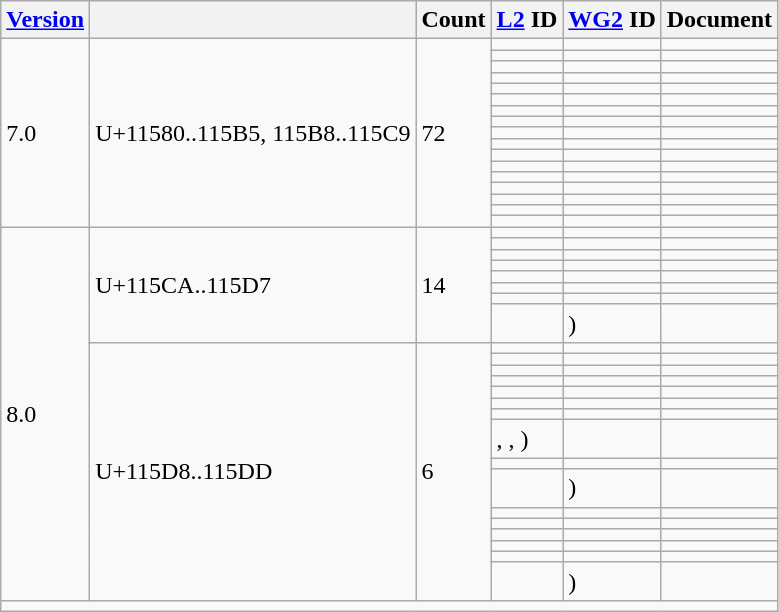<table class="wikitable collapsible sticky-header">
<tr>
<th><a href='#'>Version</a></th>
<th></th>
<th>Count</th>
<th><a href='#'>L2</a> ID</th>
<th><a href='#'>WG2</a> ID</th>
<th>Document</th>
</tr>
<tr>
<td rowspan="17">7.0</td>
<td rowspan="17">U+11580..115B5, 115B8..115C9</td>
<td rowspan="17">72</td>
<td></td>
<td></td>
<td></td>
</tr>
<tr>
<td></td>
<td></td>
<td></td>
</tr>
<tr>
<td></td>
<td></td>
<td></td>
</tr>
<tr>
<td></td>
<td></td>
<td></td>
</tr>
<tr>
<td></td>
<td></td>
<td></td>
</tr>
<tr>
<td></td>
<td></td>
<td></td>
</tr>
<tr>
<td></td>
<td></td>
<td></td>
</tr>
<tr>
<td></td>
<td></td>
<td></td>
</tr>
<tr>
<td></td>
<td></td>
<td></td>
</tr>
<tr>
<td></td>
<td></td>
<td></td>
</tr>
<tr>
<td></td>
<td></td>
<td></td>
</tr>
<tr>
<td></td>
<td></td>
<td></td>
</tr>
<tr>
<td></td>
<td></td>
<td></td>
</tr>
<tr>
<td></td>
<td></td>
<td></td>
</tr>
<tr>
<td></td>
<td></td>
<td></td>
</tr>
<tr>
<td></td>
<td></td>
<td></td>
</tr>
<tr>
<td></td>
<td></td>
<td></td>
</tr>
<tr>
<td rowspan="24">8.0</td>
<td rowspan="8">U+115CA..115D7</td>
<td rowspan="8">14</td>
<td></td>
<td></td>
<td></td>
</tr>
<tr>
<td></td>
<td></td>
<td></td>
</tr>
<tr>
<td></td>
<td></td>
<td></td>
</tr>
<tr>
<td></td>
<td></td>
<td></td>
</tr>
<tr>
<td></td>
<td></td>
<td></td>
</tr>
<tr>
<td></td>
<td></td>
<td></td>
</tr>
<tr>
<td></td>
<td></td>
<td></td>
</tr>
<tr>
<td></td>
<td> )</td>
<td></td>
</tr>
<tr>
<td rowspan="16">U+115D8..115DD</td>
<td rowspan="16">6</td>
<td></td>
<td></td>
<td></td>
</tr>
<tr>
<td></td>
<td></td>
<td></td>
</tr>
<tr>
<td></td>
<td></td>
<td></td>
</tr>
<tr>
<td></td>
<td></td>
<td></td>
</tr>
<tr>
<td></td>
<td></td>
<td></td>
</tr>
<tr>
<td></td>
<td></td>
<td></td>
</tr>
<tr>
<td></td>
<td></td>
<td></td>
</tr>
<tr>
<td> , , )</td>
<td></td>
<td></td>
</tr>
<tr>
<td></td>
<td></td>
<td></td>
</tr>
<tr>
<td></td>
<td> )</td>
<td></td>
</tr>
<tr>
<td></td>
<td></td>
<td></td>
</tr>
<tr>
<td></td>
<td></td>
<td></td>
</tr>
<tr>
<td></td>
<td></td>
<td></td>
</tr>
<tr>
<td></td>
<td></td>
<td></td>
</tr>
<tr>
<td></td>
<td></td>
<td></td>
</tr>
<tr>
<td></td>
<td> )</td>
<td></td>
</tr>
<tr class="sortbottom">
<td colspan="6"></td>
</tr>
</table>
